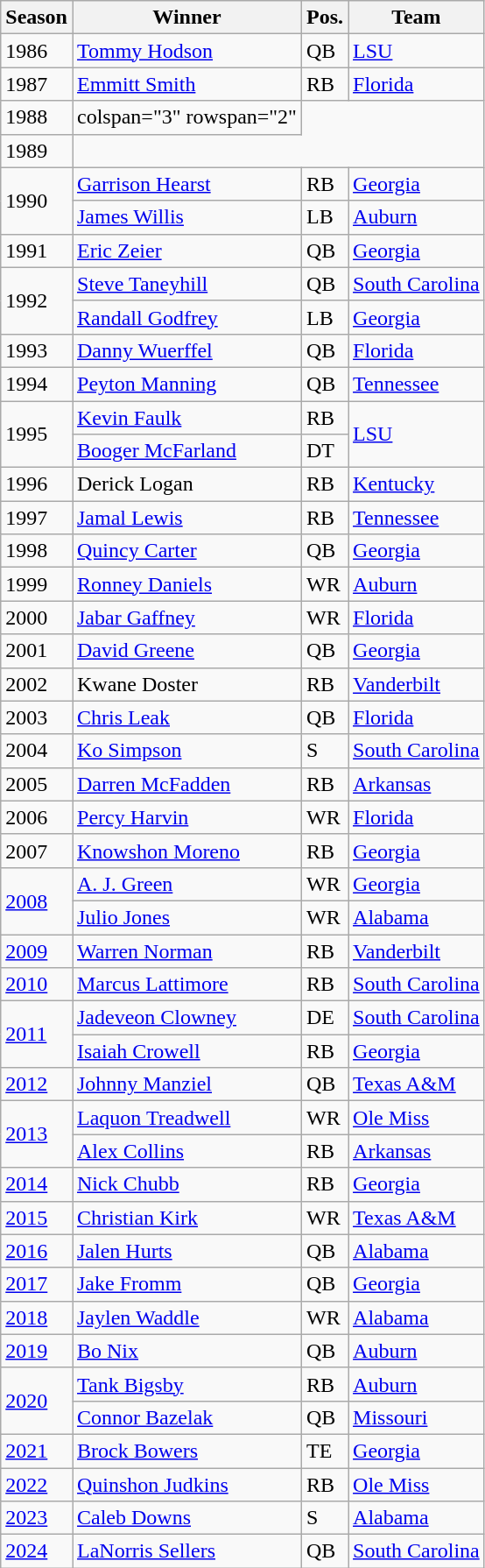<table class="wikitable sortable">
<tr>
<th>Season</th>
<th>Winner</th>
<th>Pos.</th>
<th>Team</th>
</tr>
<tr>
<td>1986</td>
<td><a href='#'>Tommy Hodson</a></td>
<td>QB</td>
<td><a href='#'>LSU</a></td>
</tr>
<tr>
<td>1987</td>
<td><a href='#'>Emmitt Smith</a></td>
<td>RB</td>
<td><a href='#'>Florida</a></td>
</tr>
<tr>
<td>1988</td>
<td>colspan="3" rowspan="2" </td>
</tr>
<tr>
<td>1989</td>
</tr>
<tr>
<td rowspan="2">1990</td>
<td><a href='#'>Garrison Hearst</a></td>
<td>RB</td>
<td><a href='#'>Georgia</a></td>
</tr>
<tr>
<td><a href='#'>James Willis</a></td>
<td>LB</td>
<td><a href='#'>Auburn</a></td>
</tr>
<tr>
<td>1991</td>
<td><a href='#'>Eric Zeier</a></td>
<td>QB</td>
<td><a href='#'>Georgia</a></td>
</tr>
<tr>
<td rowspan="2">1992</td>
<td><a href='#'>Steve Taneyhill</a></td>
<td>QB</td>
<td><a href='#'>South Carolina</a></td>
</tr>
<tr>
<td><a href='#'>Randall Godfrey</a></td>
<td>LB</td>
<td><a href='#'>Georgia</a></td>
</tr>
<tr>
<td>1993</td>
<td><a href='#'>Danny Wuerffel</a></td>
<td>QB</td>
<td><a href='#'>Florida</a></td>
</tr>
<tr>
<td>1994</td>
<td><a href='#'>Peyton Manning</a></td>
<td>QB</td>
<td><a href='#'>Tennessee</a></td>
</tr>
<tr>
<td rowspan="2">1995</td>
<td><a href='#'>Kevin Faulk</a></td>
<td>RB</td>
<td rowspan="2"><a href='#'>LSU</a></td>
</tr>
<tr>
<td><a href='#'>Booger McFarland</a></td>
<td>DT</td>
</tr>
<tr>
<td>1996</td>
<td>Derick Logan</td>
<td>RB</td>
<td><a href='#'>Kentucky</a></td>
</tr>
<tr>
<td>1997</td>
<td><a href='#'>Jamal Lewis</a></td>
<td>RB</td>
<td><a href='#'>Tennessee</a></td>
</tr>
<tr>
<td>1998</td>
<td><a href='#'>Quincy Carter</a></td>
<td>QB</td>
<td><a href='#'>Georgia</a></td>
</tr>
<tr>
<td>1999</td>
<td><a href='#'>Ronney Daniels</a></td>
<td>WR</td>
<td><a href='#'>Auburn</a></td>
</tr>
<tr>
<td>2000</td>
<td><a href='#'>Jabar Gaffney</a></td>
<td>WR</td>
<td><a href='#'>Florida</a></td>
</tr>
<tr>
<td>2001</td>
<td><a href='#'>David Greene</a></td>
<td>QB</td>
<td><a href='#'>Georgia</a></td>
</tr>
<tr>
<td>2002</td>
<td>Kwane Doster</td>
<td>RB</td>
<td><a href='#'>Vanderbilt</a></td>
</tr>
<tr>
<td>2003</td>
<td><a href='#'>Chris Leak</a></td>
<td>QB</td>
<td><a href='#'>Florida</a></td>
</tr>
<tr>
<td>2004</td>
<td><a href='#'>Ko Simpson</a></td>
<td>S</td>
<td><a href='#'>South Carolina</a></td>
</tr>
<tr>
<td>2005</td>
<td><a href='#'>Darren McFadden</a></td>
<td>RB</td>
<td><a href='#'>Arkansas</a></td>
</tr>
<tr>
<td>2006</td>
<td><a href='#'>Percy Harvin</a></td>
<td>WR</td>
<td><a href='#'>Florida</a></td>
</tr>
<tr>
<td>2007</td>
<td><a href='#'>Knowshon Moreno</a></td>
<td>RB</td>
<td><a href='#'>Georgia</a></td>
</tr>
<tr>
<td rowspan="2"><a href='#'>2008</a></td>
<td><a href='#'>A. J. Green</a></td>
<td>WR</td>
<td><a href='#'>Georgia</a></td>
</tr>
<tr>
<td><a href='#'>Julio Jones</a></td>
<td>WR</td>
<td><a href='#'>Alabama</a></td>
</tr>
<tr>
<td><a href='#'>2009</a></td>
<td><a href='#'>Warren Norman</a></td>
<td>RB</td>
<td><a href='#'>Vanderbilt</a></td>
</tr>
<tr>
<td><a href='#'>2010</a></td>
<td><a href='#'>Marcus Lattimore</a></td>
<td>RB</td>
<td><a href='#'>South Carolina</a></td>
</tr>
<tr>
<td rowspan="2"><a href='#'>2011</a></td>
<td><a href='#'>Jadeveon Clowney</a></td>
<td>DE</td>
<td><a href='#'>South Carolina</a></td>
</tr>
<tr>
<td><a href='#'>Isaiah Crowell</a></td>
<td>RB</td>
<td><a href='#'>Georgia</a></td>
</tr>
<tr>
<td><a href='#'>2012</a></td>
<td><a href='#'>Johnny Manziel</a></td>
<td>QB</td>
<td><a href='#'>Texas A&M</a></td>
</tr>
<tr>
<td rowspan="2"><a href='#'>2013</a></td>
<td><a href='#'>Laquon Treadwell</a></td>
<td>WR</td>
<td><a href='#'>Ole Miss</a></td>
</tr>
<tr>
<td><a href='#'>Alex Collins</a></td>
<td>RB</td>
<td><a href='#'>Arkansas</a></td>
</tr>
<tr>
<td><a href='#'>2014</a></td>
<td><a href='#'>Nick Chubb</a></td>
<td>RB</td>
<td><a href='#'>Georgia</a></td>
</tr>
<tr>
<td><a href='#'>2015</a></td>
<td><a href='#'>Christian Kirk</a></td>
<td>WR</td>
<td><a href='#'>Texas A&M</a></td>
</tr>
<tr>
<td><a href='#'>2016</a></td>
<td><a href='#'>Jalen Hurts</a></td>
<td>QB</td>
<td><a href='#'>Alabama</a></td>
</tr>
<tr>
<td><a href='#'>2017</a></td>
<td><a href='#'>Jake Fromm</a></td>
<td>QB</td>
<td><a href='#'>Georgia</a></td>
</tr>
<tr>
<td><a href='#'>2018</a></td>
<td><a href='#'>Jaylen Waddle</a></td>
<td>WR</td>
<td><a href='#'>Alabama</a></td>
</tr>
<tr>
<td><a href='#'>2019</a></td>
<td><a href='#'>Bo Nix</a></td>
<td>QB</td>
<td><a href='#'>Auburn</a></td>
</tr>
<tr>
<td rowspan="2"><a href='#'>2020</a></td>
<td><a href='#'>Tank Bigsby</a></td>
<td>RB</td>
<td><a href='#'>Auburn</a></td>
</tr>
<tr>
<td><a href='#'>Connor Bazelak</a></td>
<td>QB</td>
<td><a href='#'>Missouri</a></td>
</tr>
<tr>
<td><a href='#'>2021</a></td>
<td><a href='#'>Brock Bowers</a></td>
<td>TE</td>
<td><a href='#'>Georgia</a></td>
</tr>
<tr>
<td><a href='#'>2022</a></td>
<td><a href='#'>Quinshon Judkins</a></td>
<td>RB</td>
<td><a href='#'>Ole Miss</a></td>
</tr>
<tr>
<td><a href='#'>2023</a></td>
<td><a href='#'>Caleb Downs</a></td>
<td>S</td>
<td><a href='#'>Alabama</a></td>
</tr>
<tr>
<td><a href='#'>2024</a></td>
<td><a href='#'>LaNorris Sellers</a></td>
<td>QB</td>
<td><a href='#'>South Carolina</a></td>
</tr>
</table>
